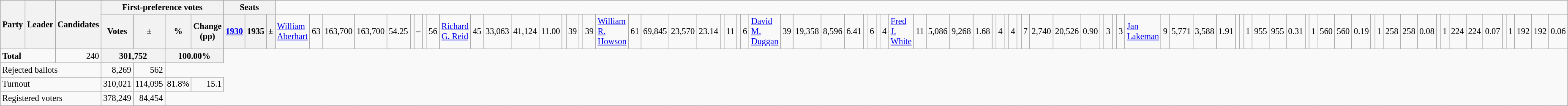<table class="wikitable" style="text-align:right; font-size:85%">
<tr>
<th rowspan="2" colspan="2" style="width:15%">Party</th>
<th rowspan="2">Leader</th>
<th rowspan="2">Candidates</th>
<th colspan="6">First-preference votes</th>
<th colspan="3">Seats</th>
</tr>
<tr>
<th>Votes</th>
<th>±</th>
<th>% </th>
<th colspan="3">Change (pp)</th>
<th><a href='#'>1930</a></th>
<th>1935</th>
<th>±<br></th>
<td style="text-align:left;"><a href='#'>William Aberhart</a></td>
<td>63</td>
<td>163,700</td>
<td>163,700</td>
<td>54.25</td>
<td></td>
<td>–</td>
<td></td>
<td>56<br></td>
<td style="text-align:left;"><a href='#'>Richard G. Reid</a></td>
<td>45</td>
<td>33,063</td>
<td>41,124</td>
<td>11.00</td>
<td></td>
<td>39</td>
<td></td>
<td>39<br></td>
<td style="text-align:left;"><a href='#'>William R. Howson</a></td>
<td>61</td>
<td>69,845</td>
<td>23,570</td>
<td>23.14</td>
<td></td>
<td>11</td>
<td></td>
<td>6<br></td>
<td style="text-align:left;"><a href='#'>David M. Duggan</a></td>
<td>39</td>
<td>19,358</td>
<td>8,596</td>
<td>6.41</td>
<td></td>
<td>6</td>
<td></td>
<td>4<br></td>
<td style="text-align:left;"><a href='#'>Fred J. White</a></td>
<td>11</td>
<td>5,086</td>
<td>9,268</td>
<td>1.68</td>
<td></td>
<td>4</td>
<td></td>
<td>4<br></td>
<td style="text-align:left;"></td>
<td>7</td>
<td>2,740</td>
<td>20,526</td>
<td>0.90</td>
<td></td>
<td>3</td>
<td></td>
<td>3<br></td>
<td style="text-align:left;"><a href='#'>Jan Lakeman</a></td>
<td>9</td>
<td>5,771</td>
<td>3,588</td>
<td>1.91</td>
<td><br></td>
<td></td>
<td>1</td>
<td>955</td>
<td>955</td>
<td>0.31<br></td>
<td></td>
<td>1</td>
<td>560</td>
<td>560</td>
<td>0.19<br></td>
<td></td>
<td>1</td>
<td>258</td>
<td>258</td>
<td>0.08<br></td>
<td></td>
<td>1</td>
<td>224</td>
<td>224</td>
<td>0.07<br></td>
<td></td>
<td>1</td>
<td>192</td>
<td>192</td>
<td>0.06</td>
</tr>
<tr>
<td colspan="3" style="text-align: left;"><strong>Total</strong></td>
<td>240</td>
<th colspan="2">301,752</th>
<th colspan="2">100.00%</th>
</tr>
<tr>
<td colspan="4" style="text-align:left;">Rejected ballots</td>
<td>8,269</td>
<td>562</td>
</tr>
<tr>
<td colspan="4" style="text-align:left;">Turnout</td>
<td>310,021</td>
<td>114,095</td>
<td>81.8%</td>
<td>15.1</td>
</tr>
<tr>
<td colspan="4" style="text-align:left;">Registered voters</td>
<td>378,249</td>
<td>84,454</td>
</tr>
</table>
